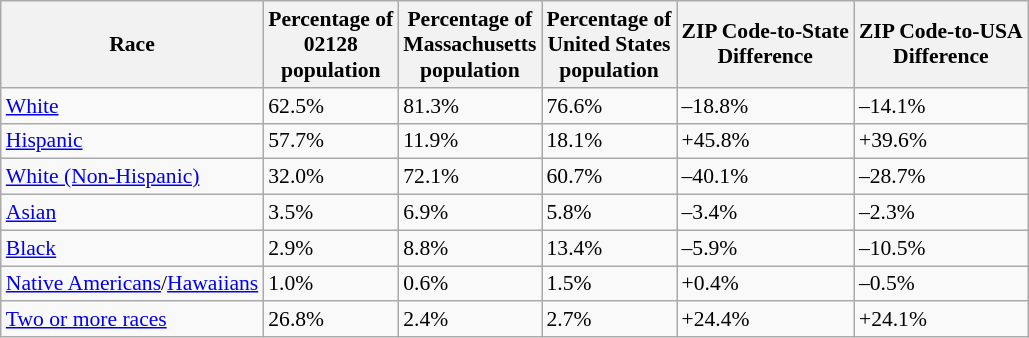<table class="wikitable sortable collapsible" style="font-size: 90%;">
<tr>
<th>Race</th>
<th>Percentage of <br>02128<br>population</th>
<th>Percentage of<br>Massachusetts<br>population</th>
<th>Percentage of<br>United States<br>population</th>
<th>ZIP Code-to-State<br>Difference</th>
<th>ZIP Code-to-USA<br>Difference</th>
</tr>
<tr>
<td><a href='#'>White</a></td>
<td>62.5%</td>
<td>81.3%</td>
<td>76.6%</td>
<td>–18.8%</td>
<td>–14.1%</td>
</tr>
<tr>
<td><a href='#'>Hispanic</a></td>
<td>57.7%</td>
<td>11.9%</td>
<td>18.1%</td>
<td>+45.8%</td>
<td>+39.6%</td>
</tr>
<tr>
<td><a href='#'>White (Non-Hispanic)</a></td>
<td>32.0%</td>
<td>72.1%</td>
<td>60.7%</td>
<td>–40.1%</td>
<td>–28.7%</td>
</tr>
<tr>
<td><a href='#'>Asian</a></td>
<td>3.5%</td>
<td>6.9%</td>
<td>5.8%</td>
<td>–3.4%</td>
<td>–2.3%</td>
</tr>
<tr>
<td><a href='#'>Black</a></td>
<td>2.9%</td>
<td>8.8%</td>
<td>13.4%</td>
<td>–5.9%</td>
<td>–10.5%</td>
</tr>
<tr>
<td><a href='#'>Native Americans</a>/<a href='#'>Hawaiians</a></td>
<td>1.0%</td>
<td>0.6%</td>
<td>1.5%</td>
<td>+0.4%</td>
<td>–0.5%</td>
</tr>
<tr>
<td><a href='#'>Two or more races</a></td>
<td>26.8%</td>
<td>2.4%</td>
<td>2.7%</td>
<td>+24.4%</td>
<td>+24.1%</td>
</tr>
</table>
